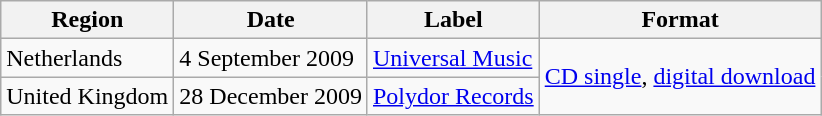<table class=wikitable>
<tr>
<th>Region</th>
<th>Date</th>
<th>Label</th>
<th>Format</th>
</tr>
<tr>
<td>Netherlands</td>
<td>4 September 2009</td>
<td><a href='#'>Universal Music</a></td>
<td rowspan="2"><a href='#'>CD single</a>, <a href='#'>digital download</a></td>
</tr>
<tr>
<td>United Kingdom</td>
<td>28 December 2009</td>
<td><a href='#'>Polydor Records</a></td>
</tr>
</table>
